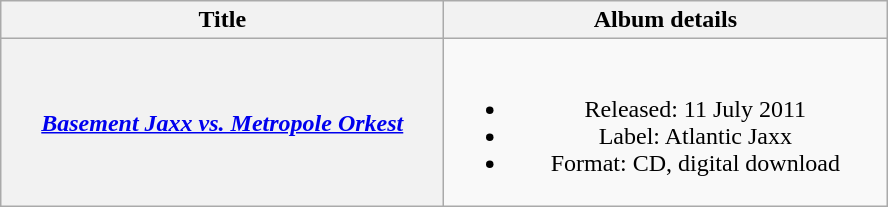<table class="wikitable plainrowheaders" style="text-align:center;" border="1">
<tr>
<th scope="col" style="width:18em;">Title</th>
<th scope="col" style="width:18em;">Album details</th>
</tr>
<tr>
<th scope="row"><em><a href='#'>Basement Jaxx vs. Metropole Orkest</a></em></th>
<td><br><ul><li>Released: 11 July 2011</li><li>Label: Atlantic Jaxx</li><li>Format: CD, digital download</li></ul></td>
</tr>
</table>
